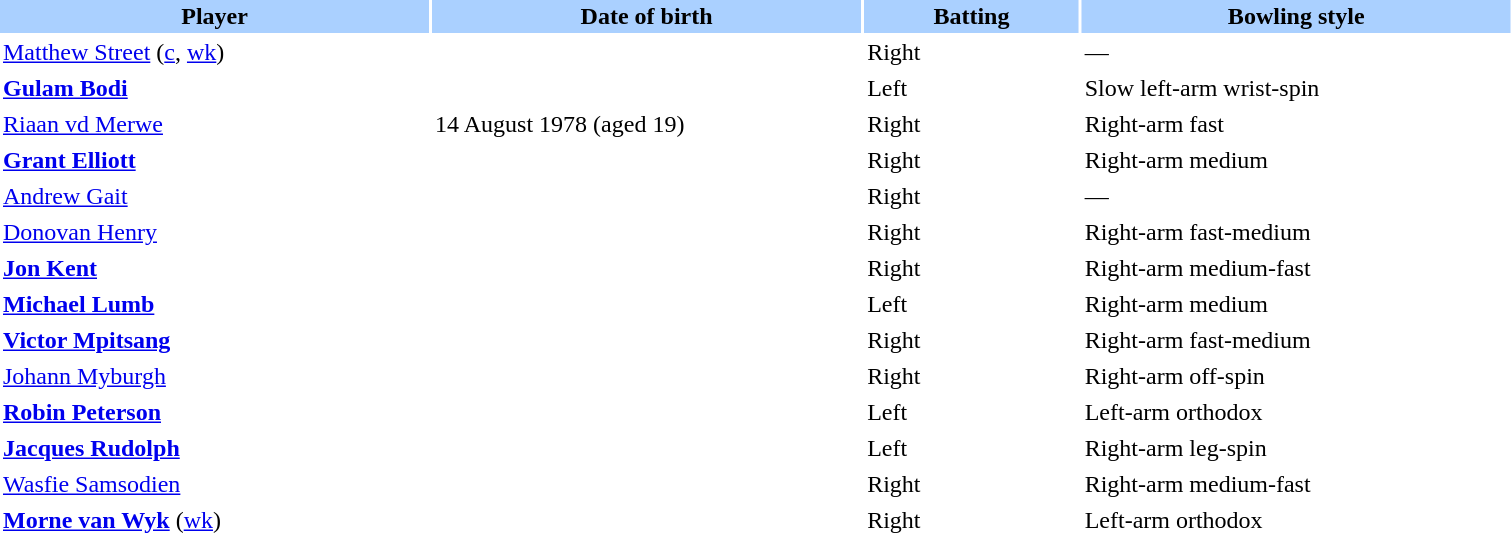<table class="sortable" style="width:80%;" border="0" cellspacing="2" cellpadding="2">
<tr style="background:#aad0ff;">
<th width=20%>Player</th>
<th width=20%>Date of birth</th>
<th width=10%>Batting</th>
<th width=20%>Bowling style</th>
</tr>
<tr>
<td><a href='#'>Matthew Street</a> (<a href='#'>c</a>, <a href='#'>wk</a>)</td>
<td></td>
<td>Right</td>
<td>—</td>
</tr>
<tr>
<td><strong><a href='#'>Gulam Bodi</a></strong></td>
<td></td>
<td>Left</td>
<td>Slow left-arm wrist-spin</td>
</tr>
<tr>
<td><a href='#'>Riaan vd Merwe</a></td>
<td>14 August 1978 (aged 19)</td>
<td>Right</td>
<td>Right-arm fast</td>
</tr>
<tr>
<td><strong><a href='#'>Grant Elliott</a></strong></td>
<td></td>
<td>Right</td>
<td>Right-arm medium</td>
</tr>
<tr | >
<td><a href='#'>Andrew Gait</a></td>
<td></td>
<td>Right</td>
<td>—</td>
</tr>
<tr>
<td><a href='#'>Donovan Henry</a></td>
<td></td>
<td>Right</td>
<td>Right-arm fast-medium</td>
</tr>
<tr>
<td><strong><a href='#'>Jon Kent</a></strong></td>
<td></td>
<td>Right</td>
<td>Right-arm medium-fast</td>
</tr>
<tr>
<td><strong><a href='#'>Michael Lumb</a></strong></td>
<td></td>
<td>Left</td>
<td>Right-arm medium</td>
</tr>
<tr>
<td><strong><a href='#'>Victor Mpitsang</a></strong></td>
<td></td>
<td>Right</td>
<td>Right-arm fast-medium</td>
</tr>
<tr>
<td><a href='#'>Johann Myburgh</a></td>
<td></td>
<td>Right</td>
<td>Right-arm off-spin</td>
</tr>
<tr>
<td><strong><a href='#'>Robin Peterson</a></strong></td>
<td></td>
<td>Left</td>
<td>Left-arm orthodox</td>
</tr>
<tr>
<td><strong><a href='#'>Jacques Rudolph</a></strong></td>
<td></td>
<td>Left</td>
<td>Right-arm leg-spin</td>
</tr>
<tr>
<td><a href='#'>Wasfie Samsodien</a></td>
<td></td>
<td>Right</td>
<td>Right-arm medium-fast</td>
</tr>
<tr>
<td><strong><a href='#'>Morne van Wyk</a></strong> (<a href='#'>wk</a>)</td>
<td></td>
<td>Right</td>
<td>Left-arm orthodox</td>
</tr>
</table>
